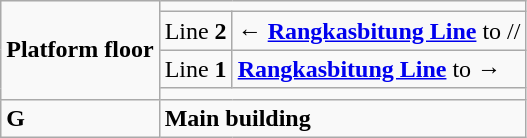<table class="wikitable">
<tr>
<td rowspan="4"><strong>Platform floor</strong></td>
<td colspan="2"></td>
</tr>
<tr>
<td>Line <strong>2</strong></td>
<td>←   <strong><a href='#'>Rangkasbitung Line</a></strong> to //</td>
</tr>
<tr>
<td>Line <strong>1</strong></td>
<td> <strong><a href='#'>Rangkasbitung Line</a></strong> to   →</td>
</tr>
<tr>
<td colspan="2"></td>
</tr>
<tr>
<td><strong>G</strong></td>
<td colspan="2"><strong>Main building</strong></td>
</tr>
</table>
